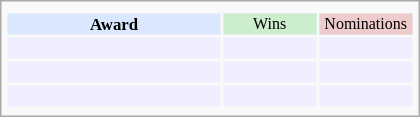<table class="infobox" style="width: 25em; text-align: left; font-size: 70%; vertical-align: middle;">
<tr>
<td colspan="3" style="text-align:center;"></td>
</tr>
<tr bgcolor=#D9E8FF style="text-align:center;">
<th style="vertical-align: middle;">Award</th>
<td style="background:#cceecc; font-size:8pt;" width="60px">Wins</td>
<td style="background:#eecccc; font-size:8pt;" width="60px">Nominations</td>
</tr>
<tr bgcolor=#eeeeff>
<td align="center"><br></td>
<td></td>
<td></td>
</tr>
<tr bgcolor=#eeeeff>
<td align="center"><br></td>
<td></td>
<td></td>
</tr>
<tr bgcolor=#eeeeff>
<td align="center"><br></td>
<td></td>
<td></td>
</tr>
<tr>
</tr>
</table>
